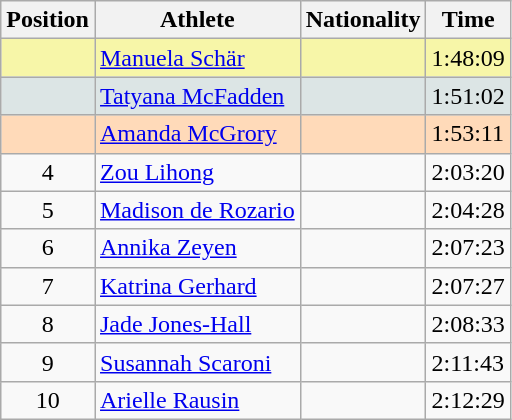<table class="wikitable sortable">
<tr>
<th>Position</th>
<th>Athlete</th>
<th>Nationality</th>
<th>Time</th>
</tr>
<tr bgcolor="#F7F6A8">
<td align=center></td>
<td><a href='#'>Manuela Schär</a></td>
<td></td>
<td>1:48:09</td>
</tr>
<tr bgcolor="#DCE5E5">
<td align=center></td>
<td><a href='#'>Tatyana McFadden</a></td>
<td></td>
<td>1:51:02</td>
</tr>
<tr bgcolor="#FFDAB9">
<td align=center></td>
<td><a href='#'>Amanda McGrory</a></td>
<td></td>
<td>1:53:11</td>
</tr>
<tr>
<td align=center>4</td>
<td><a href='#'>Zou Lihong</a></td>
<td></td>
<td>2:03:20</td>
</tr>
<tr>
<td align=center>5</td>
<td><a href='#'>Madison de Rozario</a></td>
<td></td>
<td>2:04:28</td>
</tr>
<tr>
<td align=center>6</td>
<td><a href='#'>Annika Zeyen</a></td>
<td></td>
<td>2:07:23</td>
</tr>
<tr>
<td align=center>7</td>
<td><a href='#'>Katrina Gerhard</a></td>
<td></td>
<td>2:07:27</td>
</tr>
<tr>
<td align=center>8</td>
<td><a href='#'>Jade Jones-Hall</a></td>
<td></td>
<td>2:08:33</td>
</tr>
<tr>
<td align=center>9</td>
<td><a href='#'>Susannah Scaroni</a></td>
<td></td>
<td>2:11:43</td>
</tr>
<tr>
<td align=center>10</td>
<td><a href='#'>Arielle Rausin</a></td>
<td></td>
<td>2:12:29</td>
</tr>
</table>
